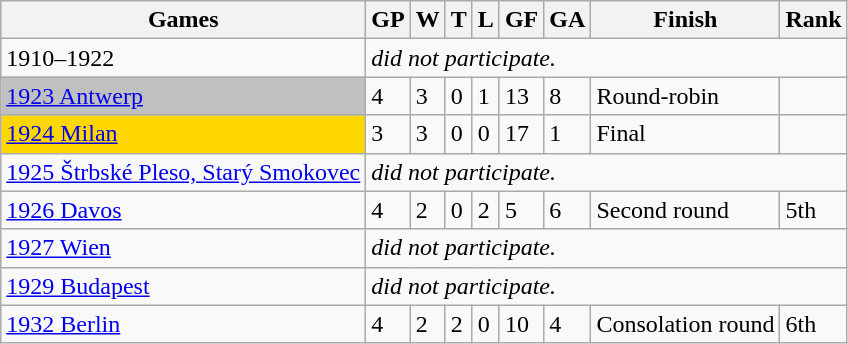<table class="wikitable sortable">
<tr>
<th>Games</th>
<th>GP</th>
<th>W</th>
<th>T</th>
<th>L</th>
<th>GF</th>
<th>GA</th>
<th>Finish</th>
<th>Rank</th>
</tr>
<tr>
<td>1910–1922</td>
<td colspan=8><em>did not participate.</em></td>
</tr>
<tr>
<td bgcolor= silver> <a href='#'>1923 Antwerp</a></td>
<td>4</td>
<td>3</td>
<td>0</td>
<td>1</td>
<td>13</td>
<td>8</td>
<td>Round-robin</td>
<td></td>
</tr>
<tr>
<td bgcolor= gold> <a href='#'>1924 Milan</a></td>
<td>3</td>
<td>3</td>
<td>0</td>
<td>0</td>
<td>17</td>
<td>1</td>
<td>Final</td>
<td></td>
</tr>
<tr>
<td> <a href='#'>1925 Štrbské Pleso, Starý Smokovec</a></td>
<td colspan=8><em>did not participate.</em></td>
</tr>
<tr>
<td> <a href='#'>1926 Davos</a></td>
<td>4</td>
<td>2</td>
<td>0</td>
<td>2</td>
<td>5</td>
<td>6</td>
<td>Second round</td>
<td>5th</td>
</tr>
<tr>
<td> <a href='#'>1927 Wien</a></td>
<td colspan=8><em>did not participate.</em></td>
</tr>
<tr>
<td> <a href='#'>1929 Budapest</a></td>
<td colspan=8><em>did not participate.</em></td>
</tr>
<tr>
<td> <a href='#'>1932 Berlin</a></td>
<td>4</td>
<td>2</td>
<td>2</td>
<td>0</td>
<td>10</td>
<td>4</td>
<td>Consolation round</td>
<td>6th</td>
</tr>
</table>
